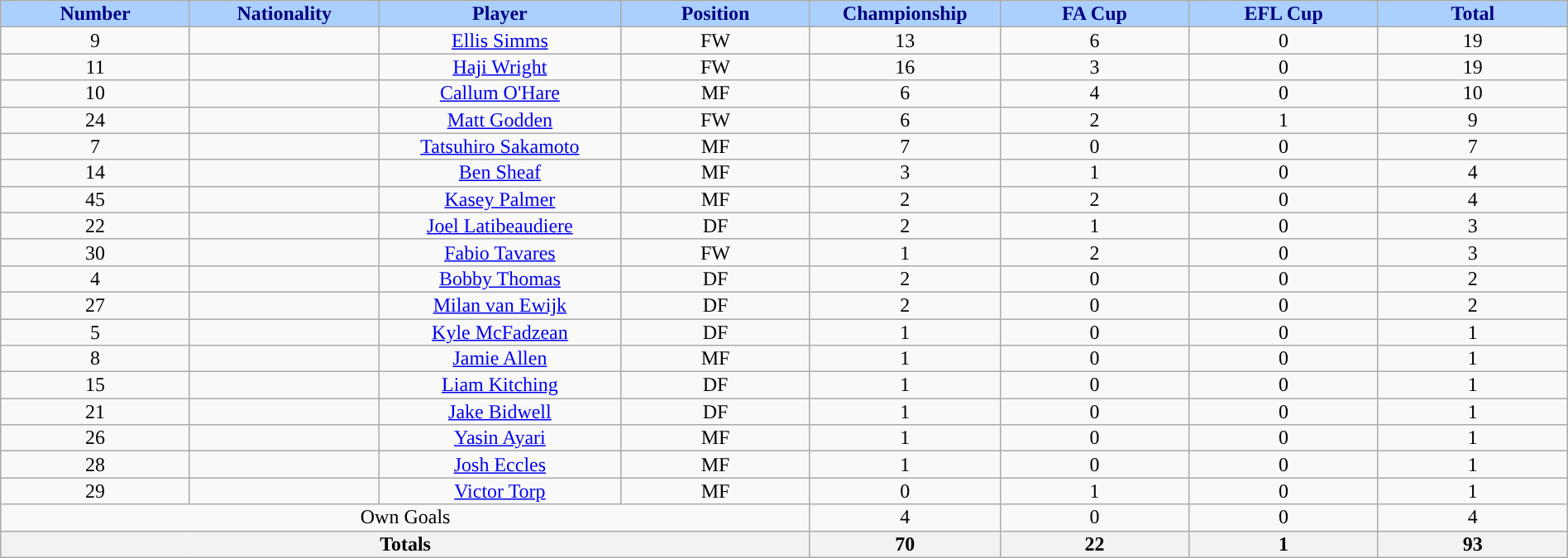<table class="wikitable sortable alternance" style="font-size:100%; text-align:center; line-height:14px; width:100%;">
<tr>
<th style="background:#AAD0FF; color:#000080; width:100px;">Number</th>
<th style="background:#AAD0FF; color:#000080; width:100px;">Nationality</th>
<th style="background:#AAD0FF; color:#000080; width:130px;">Player</th>
<th style="background:#AAD0FF; color:#000080; width:100px;">Position</th>
<th style="background:#AAD0FF; color:#000080; width:100px;">Championship</th>
<th style="background:#AAD0FF; color:#000080; width:100px;">FA Cup</th>
<th style="background:#AAD0FF; color:#000080; width:100px;">EFL Cup</th>
<th style="background:#AAD0FF; color:#000080; width:100px;">Total</th>
</tr>
<tr>
<td>9</td>
<td></td>
<td><a href='#'>Ellis Simms</a></td>
<td>FW</td>
<td>13</td>
<td>6</td>
<td>0</td>
<td>19</td>
</tr>
<tr>
<td>11</td>
<td></td>
<td><a href='#'>Haji Wright</a></td>
<td>FW</td>
<td>16</td>
<td>3</td>
<td>0</td>
<td>19</td>
</tr>
<tr>
<td>10</td>
<td></td>
<td><a href='#'>Callum O'Hare</a></td>
<td>MF</td>
<td>6</td>
<td>4</td>
<td>0</td>
<td>10</td>
</tr>
<tr>
<td>24</td>
<td></td>
<td><a href='#'>Matt Godden</a></td>
<td>FW</td>
<td>6</td>
<td>2</td>
<td>1</td>
<td>9</td>
</tr>
<tr>
<td>7</td>
<td></td>
<td><a href='#'>Tatsuhiro Sakamoto</a></td>
<td>MF</td>
<td>7</td>
<td>0</td>
<td>0</td>
<td>7</td>
</tr>
<tr>
<td>14</td>
<td></td>
<td><a href='#'>Ben Sheaf</a></td>
<td>MF</td>
<td>3</td>
<td>1</td>
<td>0</td>
<td>4</td>
</tr>
<tr>
<td>45</td>
<td></td>
<td><a href='#'>Kasey Palmer</a></td>
<td>MF</td>
<td>2</td>
<td>2</td>
<td>0</td>
<td>4</td>
</tr>
<tr>
<td>22</td>
<td></td>
<td><a href='#'>Joel Latibeaudiere</a></td>
<td>DF</td>
<td>2</td>
<td>1</td>
<td>0</td>
<td>3</td>
</tr>
<tr>
<td>30</td>
<td></td>
<td><a href='#'>Fabio Tavares</a></td>
<td>FW</td>
<td>1</td>
<td>2</td>
<td>0</td>
<td>3</td>
</tr>
<tr>
<td>4</td>
<td></td>
<td><a href='#'>Bobby Thomas</a></td>
<td>DF</td>
<td>2</td>
<td>0</td>
<td>0</td>
<td>2</td>
</tr>
<tr>
<td>27</td>
<td></td>
<td><a href='#'>Milan van Ewijk</a></td>
<td>DF</td>
<td>2</td>
<td>0</td>
<td>0</td>
<td>2</td>
</tr>
<tr>
<td>5</td>
<td></td>
<td><a href='#'>Kyle McFadzean</a></td>
<td>DF</td>
<td>1</td>
<td>0</td>
<td>0</td>
<td>1</td>
</tr>
<tr>
<td>8</td>
<td></td>
<td><a href='#'>Jamie Allen</a></td>
<td>MF</td>
<td>1</td>
<td>0</td>
<td>0</td>
<td>1</td>
</tr>
<tr>
<td>15</td>
<td></td>
<td><a href='#'>Liam Kitching</a></td>
<td>DF</td>
<td>1</td>
<td>0</td>
<td>0</td>
<td>1</td>
</tr>
<tr>
<td>21</td>
<td></td>
<td><a href='#'>Jake Bidwell</a></td>
<td>DF</td>
<td>1</td>
<td>0</td>
<td>0</td>
<td>1</td>
</tr>
<tr>
<td>26</td>
<td></td>
<td><a href='#'>Yasin Ayari</a></td>
<td>MF</td>
<td>1</td>
<td>0</td>
<td>0</td>
<td>1</td>
</tr>
<tr>
<td>28</td>
<td></td>
<td><a href='#'>Josh Eccles</a></td>
<td>MF</td>
<td>1</td>
<td>0</td>
<td>0</td>
<td>1</td>
</tr>
<tr>
<td>29</td>
<td></td>
<td><a href='#'>Victor Torp</a></td>
<td>MF</td>
<td>0</td>
<td>1</td>
<td>0</td>
<td>1</td>
</tr>
<tr>
<td colspan="4">Own Goals</td>
<td>4</td>
<td>0</td>
<td>0</td>
<td>4</td>
</tr>
<tr class="sortbottom">
<th colspan="4">Totals</th>
<th>70</th>
<th>22</th>
<th>1</th>
<th>93</th>
</tr>
</table>
